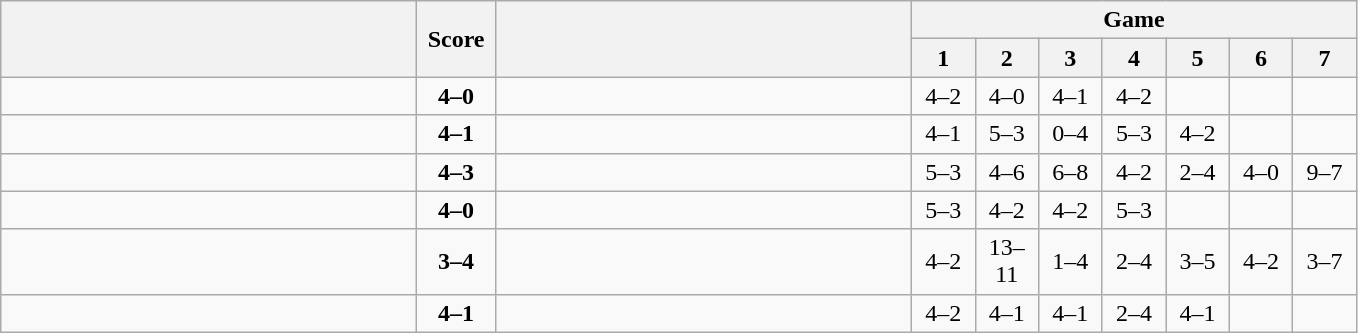<table class="wikitable" style="text-align: center;">
<tr>
<th rowspan=2 align="right" width="270"></th>
<th rowspan=2 width="45">Score</th>
<th rowspan=2 align="left" width="270"></th>
<th colspan=7>Game</th>
</tr>
<tr>
<th width="35">1</th>
<th width="35">2</th>
<th width="35">3</th>
<th width="35">4</th>
<th width="35">5</th>
<th width="35">6</th>
<th width="35">7</th>
</tr>
<tr>
<td align=left><strong></strong></td>
<td align=center><strong>4–0</strong></td>
<td align=left></td>
<td>4–2</td>
<td>4–0</td>
<td>4–1</td>
<td>4–2</td>
<td></td>
<td></td>
<td></td>
</tr>
<tr>
<td align=left><strong></strong></td>
<td align=center><strong>4–1</strong></td>
<td align=left></td>
<td>4–1</td>
<td>5–3</td>
<td>0–4</td>
<td>5–3</td>
<td>4–2</td>
<td></td>
<td></td>
</tr>
<tr>
<td align=left><strong></strong></td>
<td align=center><strong>4–3</strong></td>
<td align=left></td>
<td>5–3</td>
<td>4–6</td>
<td>6–8</td>
<td>4–2</td>
<td>2–4</td>
<td>4–0</td>
<td>9–7</td>
</tr>
<tr>
<td align=left><strong></strong></td>
<td align=center><strong>4–0</strong></td>
<td align=left></td>
<td>5–3</td>
<td>4–2</td>
<td>4–2</td>
<td>5–3</td>
<td></td>
<td></td>
<td></td>
</tr>
<tr>
<td align=left></td>
<td align=center><strong>3–4</strong></td>
<td align=left><strong></strong></td>
<td>4–2</td>
<td>13–11</td>
<td>1–4</td>
<td>2–4</td>
<td>3–5</td>
<td>4–2</td>
<td>3–7</td>
</tr>
<tr>
<td align=left><strong></strong></td>
<td align=center><strong>4–1</strong></td>
<td align=left></td>
<td>4–2</td>
<td>4–1</td>
<td>4–1</td>
<td>2–4</td>
<td>4–1</td>
<td></td>
<td></td>
</tr>
</table>
